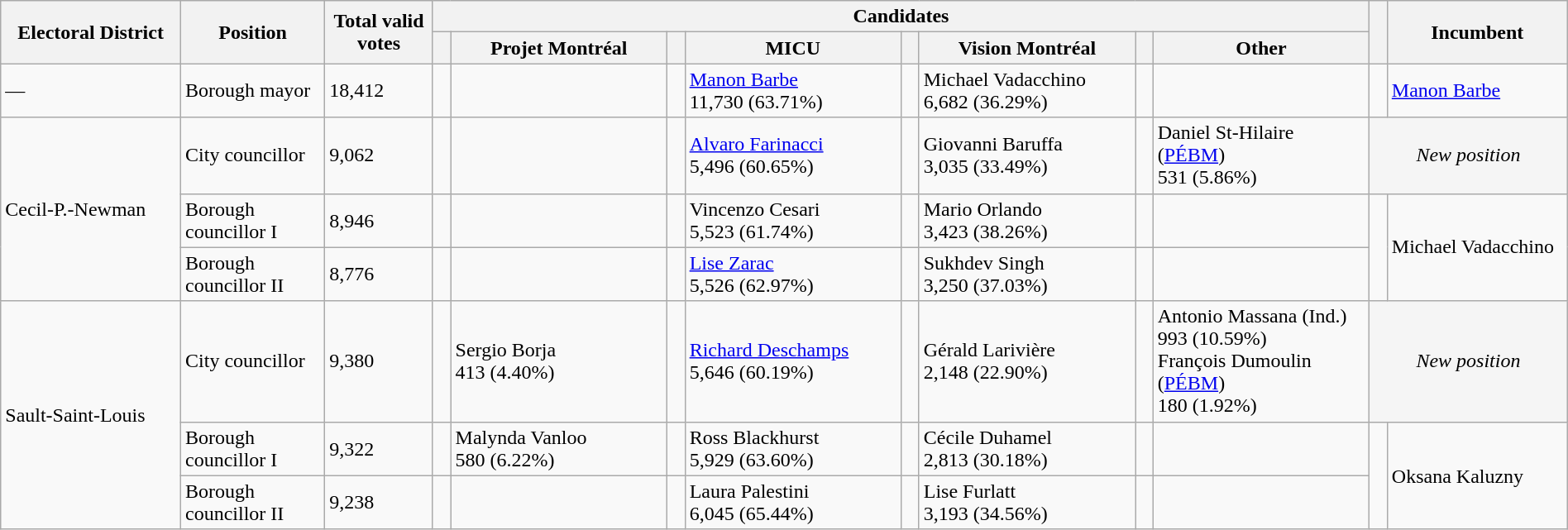<table class="wikitable" width="100%">
<tr>
<th width=10% rowspan=2>Electoral District</th>
<th width=8% rowspan=2>Position</th>
<th width=6% rowspan=2>Total valid votes</th>
<th colspan=8>Candidates</th>
<th width=1% rowspan=2> </th>
<th width=10% rowspan=2>Incumbent</th>
</tr>
<tr>
<th width=1% > </th>
<th width=12% ><span>Projet Montréal</span></th>
<th width=1% > </th>
<th width=12% >MICU</th>
<th width=1% > </th>
<th width=12% >Vision Montréal</th>
<th width=1% > </th>
<th width=12% >Other</th>
</tr>
<tr>
<td>—</td>
<td>Borough mayor</td>
<td>18,412</td>
<td></td>
<td></td>
<td> </td>
<td><a href='#'>Manon Barbe</a><br>11,730 (63.71%)</td>
<td></td>
<td>Michael Vadacchino<br>6,682 (36.29%)</td>
<td></td>
<td></td>
<td> </td>
<td><a href='#'>Manon Barbe</a></td>
</tr>
<tr>
<td rowspan=3>Cecil-P.-Newman</td>
<td>City councillor</td>
<td>9,062</td>
<td></td>
<td></td>
<td> </td>
<td><a href='#'>Alvaro Farinacci</a><br>5,496 (60.65%)</td>
<td></td>
<td>Giovanni Baruffa<br>3,035 (33.49%)</td>
<td></td>
<td>Daniel St-Hilaire (<a href='#'>PÉBM</a>)<br>531 (5.86%)</td>
<td colspan="2" style="background:whitesmoke; text-align:center;"><em>New position</em></td>
</tr>
<tr>
<td>Borough councillor I</td>
<td>8,946</td>
<td></td>
<td></td>
<td> </td>
<td>Vincenzo Cesari<br>5,523 (61.74%)</td>
<td></td>
<td>Mario Orlando<br>3,423 (38.26%)</td>
<td></td>
<td></td>
<td rowspan=2 > </td>
<td rowspan=2>Michael Vadacchino</td>
</tr>
<tr>
<td>Borough councillor II</td>
<td>8,776</td>
<td></td>
<td></td>
<td> </td>
<td><a href='#'>Lise Zarac</a><br>5,526 (62.97%)</td>
<td></td>
<td>Sukhdev Singh<br>3,250 (37.03%)</td>
<td></td>
<td></td>
</tr>
<tr>
<td rowspan=3>Sault-Saint-Louis</td>
<td>City councillor</td>
<td>9,380</td>
<td></td>
<td>Sergio Borja<br>413 (4.40%)</td>
<td> </td>
<td><a href='#'>Richard Deschamps</a><br>5,646 (60.19%)</td>
<td></td>
<td>Gérald Larivière<br>2,148 (22.90%)</td>
<td></td>
<td>Antonio Massana (Ind.)<br>993 (10.59%)<br>François Dumoulin (<a href='#'>PÉBM</a>)<br>180 (1.92%)</td>
<td colspan="2" style="background:whitesmoke; text-align:center;"><em>New position</em></td>
</tr>
<tr>
<td>Borough councillor I</td>
<td>9,322</td>
<td></td>
<td>Malynda Vanloo<br>580 (6.22%)</td>
<td> </td>
<td>Ross Blackhurst<br>5,929 (63.60%)</td>
<td></td>
<td>Cécile Duhamel<br>2,813 (30.18%)</td>
<td></td>
<td></td>
<td rowspan=2 > </td>
<td rowspan=2>Oksana Kaluzny</td>
</tr>
<tr>
<td>Borough councillor II</td>
<td>9,238</td>
<td></td>
<td></td>
<td> </td>
<td>Laura Palestini<br>6,045 (65.44%)</td>
<td></td>
<td>Lise Furlatt<br>3,193 (34.56%)</td>
<td></td>
<td></td>
</tr>
</table>
